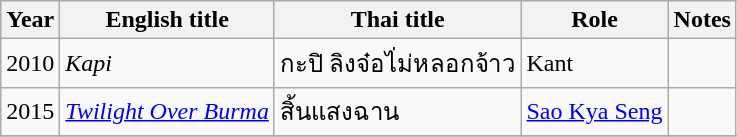<table class="wikitable">
<tr>
<th>Year</th>
<th>English title</th>
<th>Thai title</th>
<th>Role</th>
<th>Notes</th>
</tr>
<tr>
<td>2010</td>
<td><em>Kapi</em></td>
<td>กะปิ ลิงจ๋อไ่ม่หลอกจ้าว</td>
<td>Kant</td>
<td></td>
</tr>
<tr>
<td>2015</td>
<td><em><a href='#'>Twilight Over Burma</a></em></td>
<td>สิ้นแสงฉาน</td>
<td><a href='#'>Sao Kya Seng</a></td>
<td></td>
</tr>
<tr>
</tr>
</table>
